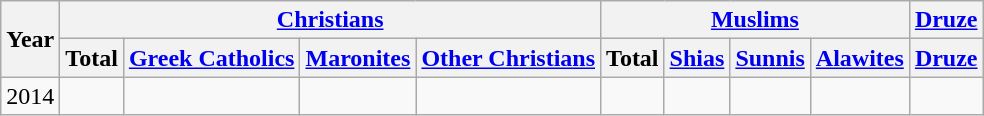<table class="wikitable">
<tr>
<th rowspan="2">Year</th>
<th colspan="4"><a href='#'>Christians</a></th>
<th colspan="4"><a href='#'>Muslims</a></th>
<th colspan="1"><a href='#'>Druze</a></th>
</tr>
<tr>
<th>Total</th>
<th><a href='#'>Greek Catholics</a></th>
<th><a href='#'>Maronites</a></th>
<th><a href='#'>Other Christians</a></th>
<th>Total</th>
<th><a href='#'>Shias</a></th>
<th><a href='#'>Sunnis</a></th>
<th><a href='#'>Alawites</a></th>
<th><a href='#'>Druze</a></th>
</tr>
<tr>
<td>2014</td>
<td></td>
<td></td>
<td></td>
<td></td>
<td></td>
<td></td>
<td></td>
<td></td>
<td></td>
</tr>
</table>
